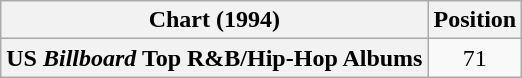<table class="wikitable sortable plainrowheaders" style="text-align:center">
<tr>
<th scope="col">Chart (1994)</th>
<th scope="col">Position</th>
</tr>
<tr>
<th scope="row">US <em>Billboard</em> Top R&B/Hip-Hop Albums</th>
<td align="center">71</td>
</tr>
</table>
